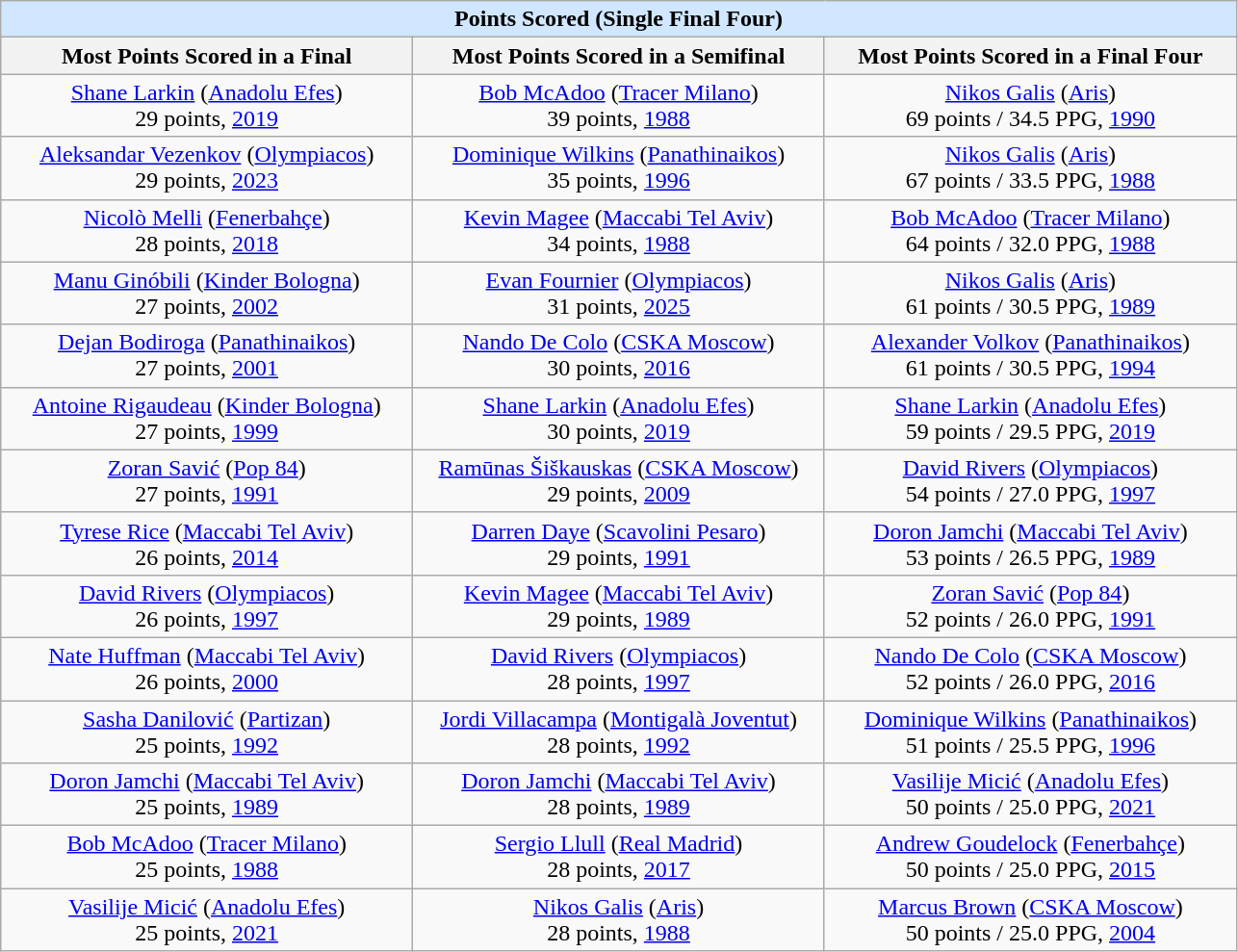<table class="wikitable" style="text-align: center">
<tr>
<td colspan=3 bgcolor="#D0E7FF"><strong>Points Scored (Single Final Four)</strong></td>
</tr>
<tr>
<th width=30%>Most Points Scored in a Final</th>
<th width=30%>Most Points Scored in a Semifinal</th>
<th width=30%>Most Points Scored in a Final Four</th>
</tr>
<tr>
<td> <a href='#'>Shane Larkin</a> (<a href='#'>Anadolu Efes</a>)<br>29 points, <a href='#'>2019</a></td>
<td> <a href='#'>Bob McAdoo</a> (<a href='#'>Tracer Milano</a>)<br>39 points, <a href='#'>1988</a></td>
<td> <a href='#'>Nikos Galis</a> (<a href='#'>Aris</a>)<br>69 points / 34.5 PPG, <a href='#'>1990</a></td>
</tr>
<tr>
<td> <a href='#'>Aleksandar Vezenkov</a> (<a href='#'>Olympiacos</a>)<br>29 points, <a href='#'>2023</a></td>
<td> <a href='#'>Dominique Wilkins</a> (<a href='#'>Panathinaikos</a>)<br>35 points, <a href='#'>1996</a></td>
<td> <a href='#'>Nikos Galis</a> (<a href='#'>Aris</a>)<br>67 points / 33.5 PPG, <a href='#'>1988</a></td>
</tr>
<tr>
<td> <a href='#'>Nicolò Melli</a> (<a href='#'>Fenerbahçe</a>)<br>28 points, <a href='#'>2018</a></td>
<td> <a href='#'>Kevin Magee</a> (<a href='#'>Maccabi Tel Aviv</a>)<br>34 points, <a href='#'>1988</a></td>
<td> <a href='#'>Bob McAdoo</a> (<a href='#'>Tracer Milano</a>)<br>64 points / 32.0 PPG, <a href='#'>1988</a></td>
</tr>
<tr>
<td> <a href='#'>Manu Ginóbili</a> (<a href='#'>Kinder Bologna</a>)<br>27 points, <a href='#'>2002</a></td>
<td> <a href='#'>Evan Fournier</a> (<a href='#'>Olympiacos</a>)<br>31 points, <a href='#'>2025</a></td>
<td> <a href='#'>Nikos Galis</a> (<a href='#'>Aris</a>)<br>61 points / 30.5 PPG, <a href='#'>1989</a></td>
</tr>
<tr>
<td> <a href='#'>Dejan Bodiroga</a> (<a href='#'>Panathinaikos</a>)<br>27 points, <a href='#'>2001</a></td>
<td> <a href='#'>Nando De Colo</a> (<a href='#'>CSKA Moscow</a>)<br>30 points, <a href='#'>2016</a></td>
<td> <a href='#'>Alexander Volkov</a> (<a href='#'>Panathinaikos</a>)<br>61 points / 30.5 PPG, <a href='#'>1994</a></td>
</tr>
<tr>
<td> <a href='#'>Antoine Rigaudeau</a> (<a href='#'>Kinder Bologna</a>)<br>27 points, <a href='#'>1999</a></td>
<td> <a href='#'>Shane Larkin</a> (<a href='#'>Anadolu Efes</a>)<br>30 points, <a href='#'>2019</a></td>
<td> <a href='#'>Shane Larkin</a> (<a href='#'>Anadolu Efes</a>)<br>59 points / 29.5 PPG, <a href='#'>2019</a></td>
</tr>
<tr>
<td> <a href='#'>Zoran Savić</a> (<a href='#'>Pop 84</a>)<br>27 points, <a href='#'>1991</a></td>
<td> <a href='#'>Ramūnas Šiškauskas</a> (<a href='#'>CSKA Moscow</a>)<br>29 points, <a href='#'>2009</a></td>
<td> <a href='#'>David Rivers</a> (<a href='#'>Olympiacos</a>)<br>54 points / 27.0 PPG, <a href='#'>1997</a></td>
</tr>
<tr>
<td> <a href='#'>Tyrese Rice</a> (<a href='#'>Maccabi Tel Aviv</a>)<br>26 points, <a href='#'>2014</a></td>
<td> <a href='#'>Darren Daye</a> (<a href='#'>Scavolini Pesaro</a>)<br>29 points, <a href='#'>1991</a></td>
<td> <a href='#'>Doron Jamchi</a> (<a href='#'>Maccabi Tel Aviv</a>)<br>53 points / 26.5 PPG, <a href='#'>1989</a></td>
</tr>
<tr>
<td> <a href='#'>David Rivers</a> (<a href='#'>Olympiacos</a>)<br>26 points, <a href='#'>1997</a></td>
<td> <a href='#'>Kevin Magee</a> (<a href='#'>Maccabi Tel Aviv</a>)<br>29 points, <a href='#'>1989</a></td>
<td> <a href='#'>Zoran Savić</a> (<a href='#'>Pop 84</a>)<br>52 points / 26.0 PPG, <a href='#'>1991</a></td>
</tr>
<tr>
<td> <a href='#'>Nate Huffman</a> (<a href='#'>Maccabi Tel Aviv</a>)<br>26 points, <a href='#'>2000</a></td>
<td> <a href='#'>David Rivers</a> (<a href='#'>Olympiacos</a>)<br>28 points, <a href='#'>1997</a></td>
<td> <a href='#'>Nando De Colo</a> (<a href='#'>CSKA Moscow</a>)<br>52 points / 26.0 PPG, <a href='#'>2016</a></td>
</tr>
<tr>
<td> <a href='#'>Sasha Danilović</a> (<a href='#'>Partizan</a>)<br>25 points, <a href='#'>1992</a></td>
<td> <a href='#'>Jordi Villacampa</a> (<a href='#'>Montigalà Joventut</a>)<br>28 points, <a href='#'>1992</a></td>
<td> <a href='#'>Dominique Wilkins</a> (<a href='#'>Panathinaikos</a>)<br>51 points / 25.5 PPG, <a href='#'>1996</a></td>
</tr>
<tr>
<td> <a href='#'>Doron Jamchi</a> (<a href='#'>Maccabi Tel Aviv</a>)<br>25 points, <a href='#'>1989</a></td>
<td> <a href='#'>Doron Jamchi</a> (<a href='#'>Maccabi Tel Aviv</a>)<br>28 points, <a href='#'>1989</a></td>
<td> <a href='#'>Vasilije Micić</a> (<a href='#'>Anadolu Efes</a>)<br>50 points / 25.0 PPG, <a href='#'>2021</a></td>
</tr>
<tr>
<td> <a href='#'>Bob McAdoo</a> (<a href='#'>Tracer Milano</a>)<br>25 points, <a href='#'>1988</a></td>
<td> <a href='#'>Sergio Llull</a> (<a href='#'>Real Madrid</a>)<br>28 points, <a href='#'>2017</a></td>
<td> <a href='#'>Andrew Goudelock</a> (<a href='#'>Fenerbahçe</a>)<br>50 points / 25.0 PPG, <a href='#'>2015</a></td>
</tr>
<tr>
<td> <a href='#'>Vasilije Micić</a> (<a href='#'>Anadolu Efes</a>)<br>25 points, <a href='#'>2021</a></td>
<td> <a href='#'>Nikos Galis</a> (<a href='#'>Aris</a>)<br>28 points, <a href='#'>1988</a></td>
<td> <a href='#'>Marcus Brown</a> (<a href='#'>CSKA Moscow</a>)<br>50 points / 25.0 PPG, <a href='#'>2004</a></td>
</tr>
</table>
